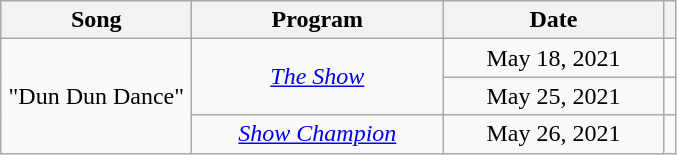<table class="wikitable" style="text-align:center">
<tr>
<th width="120">Song</th>
<th width="160">Program</th>
<th width="140">Date</th>
<th></th>
</tr>
<tr>
<td rowspan="3">"Dun Dun Dance"</td>
<td rowspan="2"><em><a href='#'>The Show</a></em></td>
<td>May 18, 2021</td>
<td></td>
</tr>
<tr>
<td>May 25, 2021</td>
<td></td>
</tr>
<tr>
<td><em><a href='#'>Show Champion</a></em></td>
<td>May 26, 2021</td>
<td></td>
</tr>
</table>
